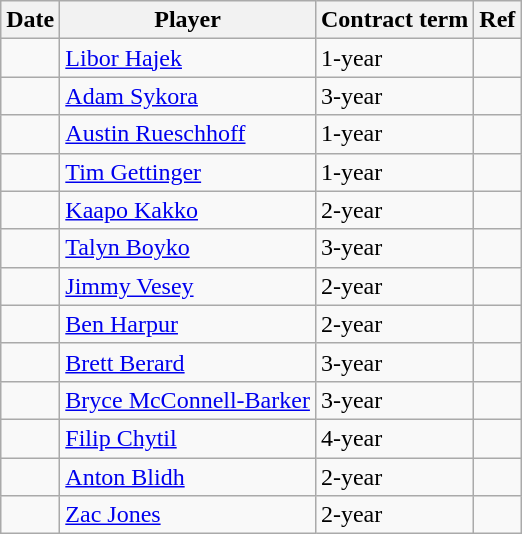<table class="wikitable">
<tr>
<th>Date</th>
<th>Player</th>
<th>Contract term</th>
<th>Ref</th>
</tr>
<tr>
<td></td>
<td><a href='#'>Libor Hajek</a></td>
<td>1-year</td>
<td></td>
</tr>
<tr>
<td></td>
<td><a href='#'>Adam Sykora</a></td>
<td>3-year</td>
<td></td>
</tr>
<tr>
<td></td>
<td><a href='#'>Austin Rueschhoff</a></td>
<td>1-year</td>
<td></td>
</tr>
<tr>
<td></td>
<td><a href='#'>Tim Gettinger</a></td>
<td>1-year</td>
<td></td>
</tr>
<tr>
<td></td>
<td><a href='#'>Kaapo Kakko</a></td>
<td>2-year</td>
<td></td>
</tr>
<tr>
<td></td>
<td><a href='#'>Talyn Boyko</a></td>
<td>3-year</td>
<td></td>
</tr>
<tr>
<td></td>
<td><a href='#'>Jimmy Vesey</a></td>
<td>2-year</td>
<td></td>
</tr>
<tr>
<td></td>
<td><a href='#'>Ben Harpur</a></td>
<td>2-year</td>
<td></td>
</tr>
<tr>
<td></td>
<td><a href='#'>Brett Berard</a></td>
<td>3-year</td>
<td></td>
</tr>
<tr>
<td></td>
<td><a href='#'>Bryce McConnell-Barker</a></td>
<td>3-year</td>
<td></td>
</tr>
<tr>
<td></td>
<td><a href='#'>Filip Chytil</a></td>
<td>4-year</td>
<td></td>
</tr>
<tr>
<td></td>
<td><a href='#'>Anton Blidh</a></td>
<td>2-year</td>
<td></td>
</tr>
<tr>
<td></td>
<td><a href='#'>Zac Jones</a></td>
<td>2-year</td>
<td></td>
</tr>
</table>
